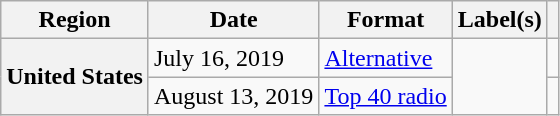<table class="wikitable plainrowheaders">
<tr>
<th scope="col">Region</th>
<th scope="col">Date</th>
<th scope="col">Format</th>
<th scope="col">Label(s)</th>
<th scope="col"></th>
</tr>
<tr>
<th scope="row" rowspan="2">United States</th>
<td>July 16, 2019</td>
<td><a href='#'>Alternative</a></td>
<td rowspan="2"></td>
<td align="center"></td>
</tr>
<tr>
<td>August 13, 2019</td>
<td><a href='#'>Top 40 radio</a></td>
<td align="center"></td>
</tr>
</table>
